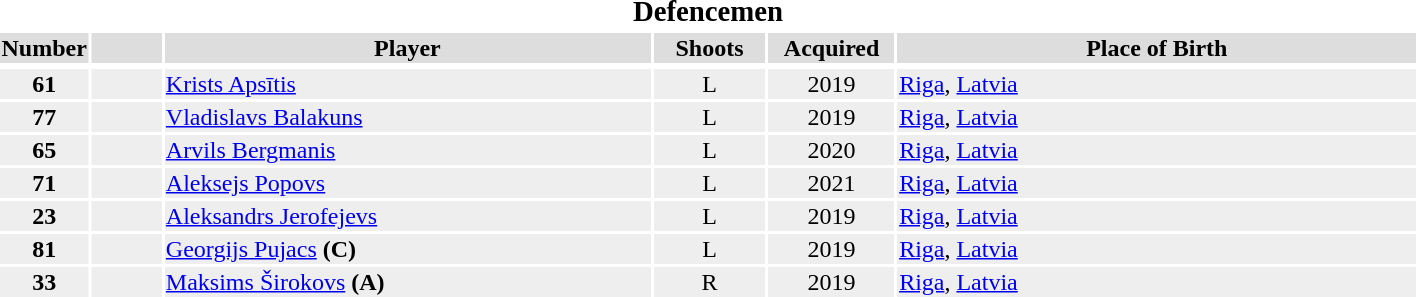<table width=75%>
<tr>
<th colspan=7><big>Defencemen</big></th>
</tr>
<tr bgcolor="#dddddd">
<th width=5%>Number</th>
<th width=5%></th>
<th !width=15%>Player</th>
<th width=8%>Shoots</th>
<th width=9%>Acquired</th>
<th width=37%>Place of Birth</th>
</tr>
<tr>
</tr>
<tr bgcolor="#eeeeee">
<td align=center><strong>61</strong></td>
<td align=center></td>
<td><a href='#'>Krists Apsītis</a></td>
<td align=center>L</td>
<td align=center>2019</td>
<td><a href='#'>Riga</a>, <a href='#'>Latvia</a></td>
</tr>
<tr bgcolor="#eeeeee">
<td align=center><strong>77</strong></td>
<td align=center></td>
<td><a href='#'>Vladislavs Balakuns</a></td>
<td align=center>L</td>
<td align=center>2019</td>
<td><a href='#'>Riga</a>, <a href='#'>Latvia</a></td>
</tr>
<tr bgcolor="#eeeeee">
<td align=center><strong>65</strong></td>
<td align=center></td>
<td><a href='#'>Arvils Bergmanis</a></td>
<td align=center>L</td>
<td align=center>2020</td>
<td><a href='#'>Riga</a>, <a href='#'>Latvia</a></td>
</tr>
<tr bgcolor="#eeeeee">
<td align=center><strong>71</strong></td>
<td align=center></td>
<td><a href='#'>Aleksejs Popovs</a></td>
<td align=center>L</td>
<td align=center>2021</td>
<td><a href='#'>Riga</a>, <a href='#'>Latvia</a></td>
</tr>
<tr bgcolor="#eeeeee">
<td align=center><strong>23</strong></td>
<td align=center></td>
<td><a href='#'>Aleksandrs Jerofejevs</a></td>
<td align=center>L</td>
<td align=center>2019</td>
<td><a href='#'>Riga</a>, <a href='#'>Latvia</a></td>
</tr>
<tr bgcolor="#eeeeee">
<td align=center><strong>81</strong></td>
<td align=center></td>
<td><a href='#'>Georgijs Pujacs</a>  <strong>(C)</strong></td>
<td align=center>L</td>
<td align=center>2019</td>
<td><a href='#'>Riga</a>, <a href='#'>Latvia</a></td>
</tr>
<tr bgcolor="#eeeeee">
<td align=center><strong>33</strong></td>
<td align=center></td>
<td><a href='#'>Maksims Širokovs</a> <strong>(A)</strong></td>
<td align=center>R</td>
<td align=center>2019</td>
<td><a href='#'>Riga</a>, <a href='#'>Latvia</a></td>
</tr>
</table>
